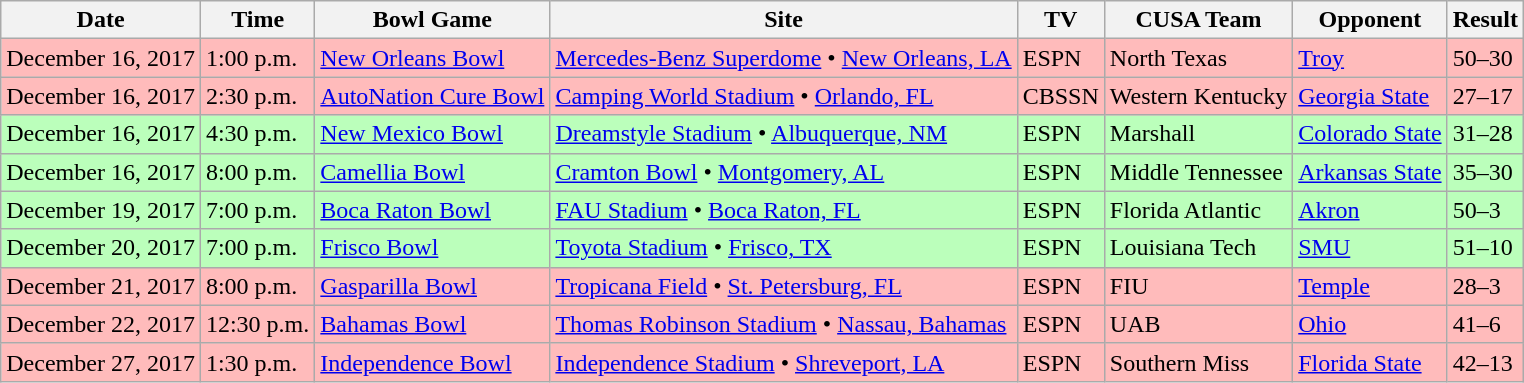<table class="wikitable">
<tr>
<th>Date</th>
<th>Time</th>
<th>Bowl Game</th>
<th>Site</th>
<th>TV</th>
<th>CUSA Team</th>
<th>Opponent</th>
<th>Result</th>
</tr>
<tr bgcolor=#fbb>
<td>December 16, 2017</td>
<td>1:00 p.m.</td>
<td><a href='#'>New Orleans Bowl</a></td>
<td><a href='#'>Mercedes-Benz Superdome</a> • <a href='#'>New Orleans, LA</a></td>
<td>ESPN</td>
<td>North Texas</td>
<td><a href='#'>Troy</a></td>
<td>50–30</td>
</tr>
<tr bgcolor=#fbb>
<td>December 16, 2017</td>
<td>2:30 p.m.</td>
<td><a href='#'>AutoNation Cure Bowl</a></td>
<td><a href='#'>Camping World Stadium</a> • <a href='#'>Orlando, FL</a></td>
<td>CBSSN</td>
<td>Western Kentucky</td>
<td><a href='#'>Georgia State</a></td>
<td>27–17</td>
</tr>
<tr bgcolor=#bfb>
<td>December 16, 2017</td>
<td>4:30 p.m.</td>
<td><a href='#'>New Mexico Bowl</a></td>
<td><a href='#'>Dreamstyle Stadium</a> • <a href='#'>Albuquerque, NM</a></td>
<td>ESPN</td>
<td>Marshall</td>
<td><a href='#'>Colorado State</a></td>
<td>31–28</td>
</tr>
<tr bgcolor=#bfb>
<td>December 16, 2017</td>
<td>8:00 p.m.</td>
<td><a href='#'>Camellia Bowl</a></td>
<td><a href='#'>Cramton Bowl</a> • <a href='#'>Montgomery, AL</a></td>
<td>ESPN</td>
<td>Middle Tennessee</td>
<td><a href='#'>Arkansas State</a></td>
<td>35–30</td>
</tr>
<tr bgcolor=#bfb>
<td>December 19, 2017</td>
<td>7:00 p.m.</td>
<td><a href='#'>Boca Raton Bowl</a></td>
<td><a href='#'>FAU Stadium</a> • <a href='#'>Boca Raton, FL</a></td>
<td>ESPN</td>
<td>Florida Atlantic</td>
<td><a href='#'>Akron</a></td>
<td>50–3</td>
</tr>
<tr bgcolor=#bfb>
<td>December 20, 2017</td>
<td>7:00 p.m.</td>
<td><a href='#'>Frisco Bowl</a></td>
<td><a href='#'>Toyota Stadium</a> • <a href='#'>Frisco, TX</a></td>
<td>ESPN</td>
<td>Louisiana Tech</td>
<td><a href='#'>SMU</a></td>
<td>51–10</td>
</tr>
<tr bgcolor=#fbb>
<td>December 21, 2017</td>
<td>8:00 p.m.</td>
<td><a href='#'>Gasparilla Bowl</a></td>
<td><a href='#'>Tropicana Field</a> • <a href='#'>St. Petersburg, FL</a></td>
<td>ESPN</td>
<td>FIU</td>
<td><a href='#'>Temple</a></td>
<td>28–3</td>
</tr>
<tr bgcolor=#fbb>
<td>December 22, 2017</td>
<td>12:30 p.m.</td>
<td><a href='#'>Bahamas Bowl</a></td>
<td><a href='#'>Thomas Robinson Stadium</a> • <a href='#'>Nassau, Bahamas</a></td>
<td>ESPN</td>
<td>UAB</td>
<td><a href='#'>Ohio</a></td>
<td>41–6</td>
</tr>
<tr bgcolor=#fbb>
<td>December 27, 2017</td>
<td>1:30 p.m.</td>
<td><a href='#'>Independence Bowl</a></td>
<td><a href='#'>Independence Stadium</a> • <a href='#'>Shreveport, LA</a></td>
<td>ESPN</td>
<td>Southern Miss</td>
<td><a href='#'>Florida State</a></td>
<td>42–13</td>
</tr>
</table>
